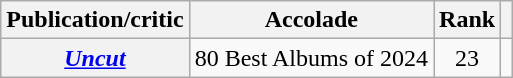<table class="wikitable sortable plainrowheaders">
<tr>
<th scope="col">Publication/critic</th>
<th scope="col">Accolade</th>
<th scope="col">Rank</th>
<th scope="col" class="unsortable"></th>
</tr>
<tr>
<th scope="row"><em><a href='#'>Uncut</a></em></th>
<td>80 Best Albums of 2024</td>
<td style="text-align: center;">23</td>
<td style="text-align: center;"></td>
</tr>
</table>
